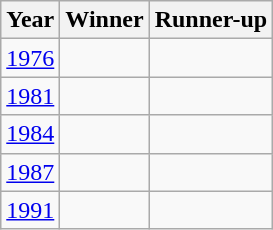<table class="wikitable">
<tr>
<th>Year</th>
<th>Winner</th>
<th>Runner-up</th>
</tr>
<tr>
<td><a href='#'>1976</a></td>
<td></td>
<td></td>
</tr>
<tr>
<td><a href='#'>1981</a></td>
<td></td>
<td></td>
</tr>
<tr>
<td><a href='#'>1984</a></td>
<td></td>
<td></td>
</tr>
<tr>
<td><a href='#'>1987</a></td>
<td></td>
<td></td>
</tr>
<tr>
<td><a href='#'>1991</a></td>
<td></td>
<td></td>
</tr>
</table>
